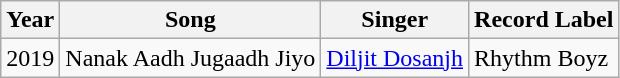<table class="wikitable">
<tr>
<th>Year</th>
<th>Song</th>
<th>Singer</th>
<th>Record Label</th>
</tr>
<tr>
<td>2019</td>
<td>Nanak Aadh Jugaadh Jiyo</td>
<td><a href='#'>Diljit Dosanjh</a></td>
<td>Rhythm Boyz</td>
</tr>
</table>
